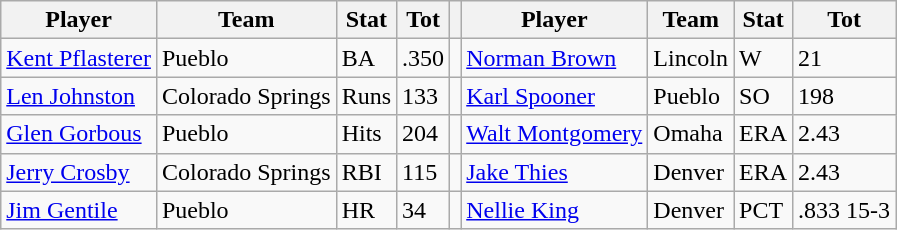<table class="wikitable">
<tr>
<th>Player</th>
<th>Team</th>
<th>Stat</th>
<th>Tot</th>
<th></th>
<th>Player</th>
<th>Team</th>
<th>Stat</th>
<th>Tot</th>
</tr>
<tr>
<td><a href='#'>Kent Pflasterer</a></td>
<td>Pueblo</td>
<td>BA</td>
<td>.350</td>
<td></td>
<td><a href='#'>Norman Brown</a></td>
<td>Lincoln</td>
<td>W</td>
<td>21</td>
</tr>
<tr>
<td><a href='#'>Len Johnston</a></td>
<td>Colorado Springs</td>
<td>Runs</td>
<td>133</td>
<td></td>
<td><a href='#'>Karl Spooner</a></td>
<td>Pueblo</td>
<td>SO</td>
<td>198</td>
</tr>
<tr>
<td><a href='#'>Glen Gorbous</a></td>
<td>Pueblo</td>
<td>Hits</td>
<td>204</td>
<td></td>
<td><a href='#'>Walt Montgomery</a></td>
<td>Omaha</td>
<td>ERA</td>
<td>2.43</td>
</tr>
<tr>
<td><a href='#'>Jerry Crosby</a></td>
<td>Colorado Springs</td>
<td>RBI</td>
<td>115</td>
<td></td>
<td><a href='#'>Jake Thies</a></td>
<td>Denver</td>
<td>ERA</td>
<td>2.43</td>
</tr>
<tr>
<td><a href='#'>Jim Gentile</a></td>
<td>Pueblo</td>
<td>HR</td>
<td>34</td>
<td></td>
<td><a href='#'>Nellie King</a></td>
<td>Denver</td>
<td>PCT</td>
<td>.833 15-3</td>
</tr>
</table>
